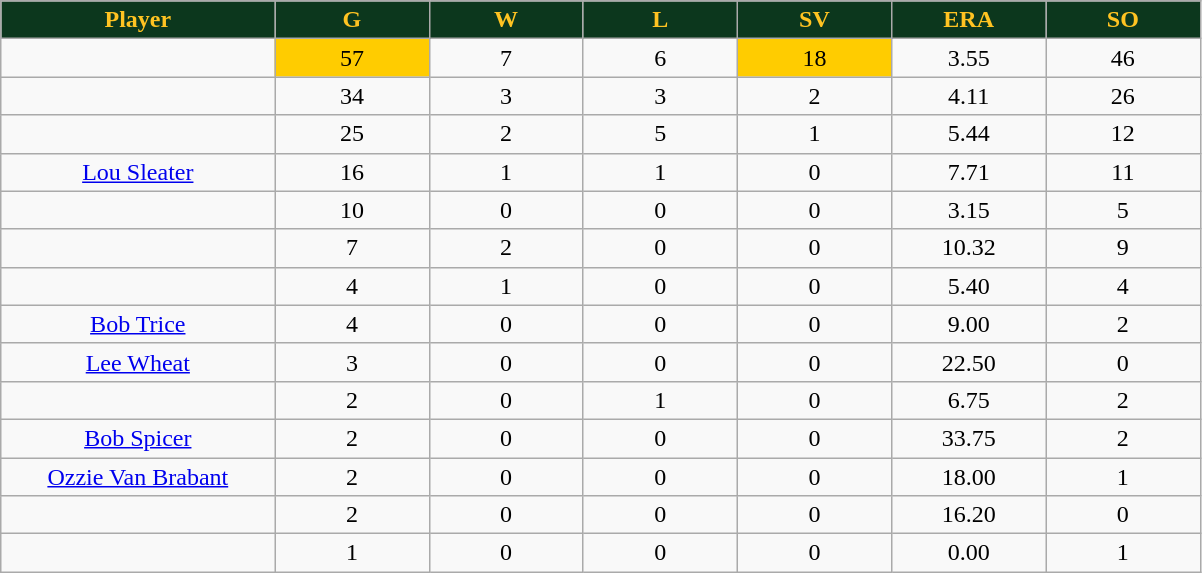<table class="wikitable sortable">
<tr>
<th style="background:#0C371D;color:#ffc322;" width="16%">Player</th>
<th style="background:#0C371D;color:#ffc322;" width="9%">G</th>
<th style="background:#0C371D;color:#ffc322;" width="9%">W</th>
<th style="background:#0C371D;color:#ffc322;" width="9%">L</th>
<th style="background:#0C371D;color:#ffc322;" width="9%">SV</th>
<th style="background:#0C371D;color:#ffc322;" width="9%">ERA</th>
<th style="background:#0C371D;color:#ffc322;" width="9%">SO</th>
</tr>
<tr align="center">
<td></td>
<td bgcolor="#FFCC00">57</td>
<td>7</td>
<td>6</td>
<td bgcolor="#FFCC00">18</td>
<td>3.55</td>
<td>46</td>
</tr>
<tr align="center">
<td></td>
<td>34</td>
<td>3</td>
<td>3</td>
<td>2</td>
<td>4.11</td>
<td>26</td>
</tr>
<tr align="center">
<td></td>
<td>25</td>
<td>2</td>
<td>5</td>
<td>1</td>
<td>5.44</td>
<td>12</td>
</tr>
<tr align="center">
<td><a href='#'>Lou Sleater</a></td>
<td>16</td>
<td>1</td>
<td>1</td>
<td>0</td>
<td>7.71</td>
<td>11</td>
</tr>
<tr align=center>
<td></td>
<td>10</td>
<td>0</td>
<td>0</td>
<td>0</td>
<td>3.15</td>
<td>5</td>
</tr>
<tr align="center">
<td></td>
<td>7</td>
<td>2</td>
<td>0</td>
<td>0</td>
<td>10.32</td>
<td>9</td>
</tr>
<tr align="center">
<td></td>
<td>4</td>
<td>1</td>
<td>0</td>
<td>0</td>
<td>5.40</td>
<td>4</td>
</tr>
<tr align="center">
<td><a href='#'>Bob Trice</a></td>
<td>4</td>
<td>0</td>
<td>0</td>
<td>0</td>
<td>9.00</td>
<td>2</td>
</tr>
<tr align=center>
<td><a href='#'>Lee Wheat</a></td>
<td>3</td>
<td>0</td>
<td>0</td>
<td>0</td>
<td>22.50</td>
<td>0</td>
</tr>
<tr align=center>
<td></td>
<td>2</td>
<td>0</td>
<td>1</td>
<td>0</td>
<td>6.75</td>
<td>2</td>
</tr>
<tr align=center>
<td><a href='#'>Bob Spicer</a></td>
<td>2</td>
<td>0</td>
<td>0</td>
<td>0</td>
<td>33.75</td>
<td>2</td>
</tr>
<tr align=center>
<td><a href='#'>Ozzie Van Brabant</a></td>
<td>2</td>
<td>0</td>
<td>0</td>
<td>0</td>
<td>18.00</td>
<td>1</td>
</tr>
<tr align=center>
<td></td>
<td>2</td>
<td>0</td>
<td>0</td>
<td>0</td>
<td>16.20</td>
<td>0</td>
</tr>
<tr align="center">
<td></td>
<td>1</td>
<td>0</td>
<td>0</td>
<td>0</td>
<td>0.00</td>
<td>1</td>
</tr>
</table>
